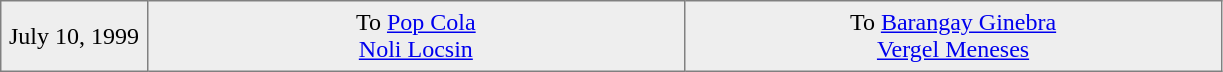<table cellpadding="5" border="1" style="border-collapse:collapse; text-align: center">
<tr bgcolor="eeeeee">
<td style="width:12%">July 10, 1999 </td>
<td valign="top" style="width:44%">To <a href='#'>Pop Cola</a><br><a href='#'>Noli Locsin</a></td>
<td valign="top" style="width:44%">To <a href='#'>Barangay Ginebra</a><br><a href='#'>Vergel Meneses</a></td>
</tr>
</table>
